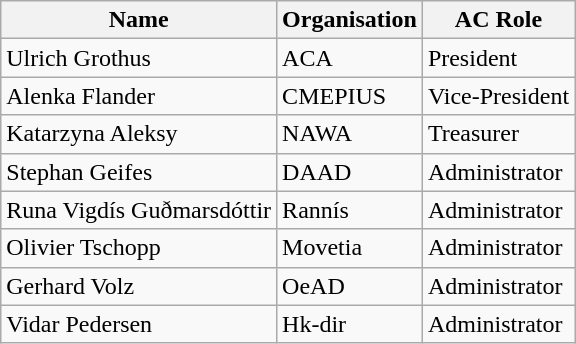<table class="wikitable">
<tr>
<th>Name</th>
<th>Organisation</th>
<th>AC Role</th>
</tr>
<tr>
<td>Ulrich Grothus</td>
<td>ACA</td>
<td>President</td>
</tr>
<tr>
<td>Alenka Flander</td>
<td>CMEPIUS</td>
<td>Vice-President</td>
</tr>
<tr>
<td>Katarzyna Aleksy</td>
<td>NAWA</td>
<td>Treasurer</td>
</tr>
<tr>
<td>Stephan Geifes</td>
<td>DAAD</td>
<td>Administrator</td>
</tr>
<tr>
<td>Runa Vigdís Guðmarsdóttir</td>
<td>Rannís</td>
<td>Administrator</td>
</tr>
<tr>
<td>Olivier Tschopp</td>
<td>Movetia</td>
<td>Administrator</td>
</tr>
<tr>
<td>Gerhard Volz</td>
<td>OeAD</td>
<td>Administrator</td>
</tr>
<tr>
<td>Vidar Pedersen</td>
<td>Hk-dir</td>
<td>Administrator</td>
</tr>
</table>
